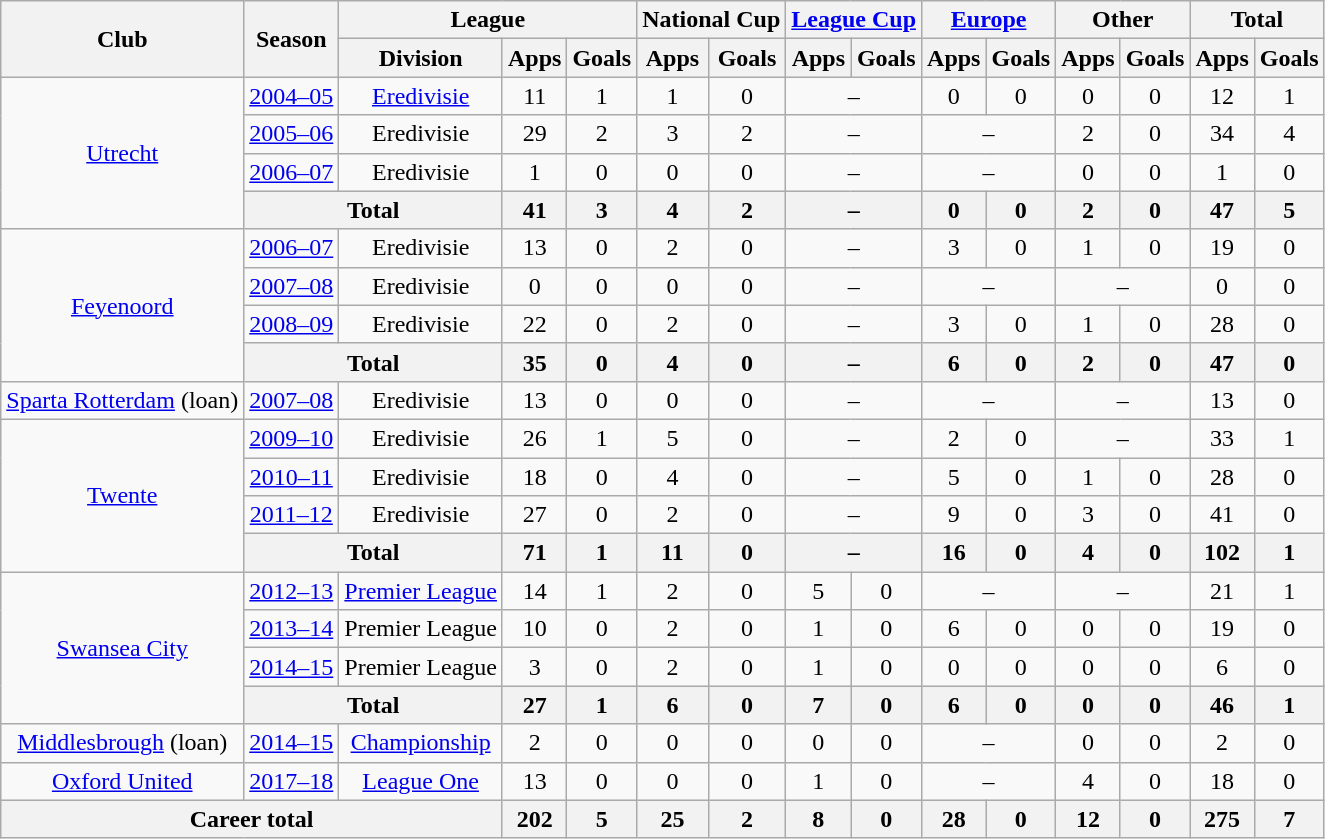<table class="wikitable" style="text-align:center">
<tr>
<th rowspan="2">Club</th>
<th rowspan="2">Season</th>
<th colspan="3">League</th>
<th colspan="2">National Cup</th>
<th colspan="2"><a href='#'>League Cup</a></th>
<th colspan="2"><a href='#'>Europe</a></th>
<th colspan="2">Other</th>
<th colspan="2">Total</th>
</tr>
<tr>
<th>Division</th>
<th>Apps</th>
<th>Goals</th>
<th>Apps</th>
<th>Goals</th>
<th>Apps</th>
<th>Goals</th>
<th>Apps</th>
<th>Goals</th>
<th>Apps</th>
<th>Goals</th>
<th>Apps</th>
<th>Goals</th>
</tr>
<tr>
<td rowspan="4"><a href='#'>Utrecht</a></td>
<td><a href='#'>2004–05</a></td>
<td><a href='#'>Eredivisie</a></td>
<td>11</td>
<td>1</td>
<td>1</td>
<td>0</td>
<td colspan="2">–</td>
<td>0</td>
<td>0</td>
<td>0</td>
<td>0</td>
<td>12</td>
<td>1</td>
</tr>
<tr>
<td><a href='#'>2005–06</a></td>
<td>Eredivisie</td>
<td>29</td>
<td>2</td>
<td>3</td>
<td>2</td>
<td colspan="2">–</td>
<td colspan="2">–</td>
<td>2</td>
<td>0</td>
<td>34</td>
<td>4</td>
</tr>
<tr>
<td><a href='#'>2006–07</a></td>
<td>Eredivisie</td>
<td>1</td>
<td>0</td>
<td>0</td>
<td>0</td>
<td colspan="2">–</td>
<td colspan="2">–</td>
<td>0</td>
<td>0</td>
<td>1</td>
<td>0</td>
</tr>
<tr>
<th colspan="2">Total</th>
<th>41</th>
<th>3</th>
<th>4</th>
<th>2</th>
<th colspan="2">–</th>
<th>0</th>
<th>0</th>
<th>2</th>
<th>0</th>
<th>47</th>
<th>5</th>
</tr>
<tr>
<td rowspan="4"><a href='#'>Feyenoord</a></td>
<td><a href='#'>2006–07</a></td>
<td>Eredivisie</td>
<td>13</td>
<td>0</td>
<td>2</td>
<td>0</td>
<td colspan="2">–</td>
<td>3</td>
<td>0</td>
<td>1</td>
<td>0</td>
<td>19</td>
<td>0</td>
</tr>
<tr>
<td><a href='#'>2007–08</a></td>
<td>Eredivisie</td>
<td>0</td>
<td>0</td>
<td>0</td>
<td>0</td>
<td colspan="2">–</td>
<td colspan="2">–</td>
<td colspan="2">–</td>
<td>0</td>
<td>0</td>
</tr>
<tr>
<td><a href='#'>2008–09</a></td>
<td>Eredivisie</td>
<td>22</td>
<td>0</td>
<td>2</td>
<td>0</td>
<td colspan="2">–</td>
<td>3</td>
<td>0</td>
<td>1</td>
<td>0</td>
<td>28</td>
<td>0</td>
</tr>
<tr>
<th colspan="2">Total</th>
<th>35</th>
<th>0</th>
<th>4</th>
<th>0</th>
<th colspan="2">–</th>
<th>6</th>
<th>0</th>
<th>2</th>
<th>0</th>
<th>47</th>
<th>0</th>
</tr>
<tr>
<td><a href='#'>Sparta Rotterdam</a> (loan)</td>
<td><a href='#'>2007–08</a></td>
<td>Eredivisie</td>
<td>13</td>
<td>0</td>
<td>0</td>
<td>0</td>
<td colspan="2">–</td>
<td colspan="2">–</td>
<td colspan="2">–</td>
<td>13</td>
<td>0</td>
</tr>
<tr>
<td rowspan="4"><a href='#'>Twente</a></td>
<td><a href='#'>2009–10</a></td>
<td>Eredivisie</td>
<td>26</td>
<td>1</td>
<td>5</td>
<td>0</td>
<td colspan="2">–</td>
<td>2</td>
<td>0</td>
<td colspan="2">–</td>
<td>33</td>
<td>1</td>
</tr>
<tr>
<td><a href='#'>2010–11</a></td>
<td>Eredivisie</td>
<td>18</td>
<td>0</td>
<td>4</td>
<td>0</td>
<td colspan="2">–</td>
<td>5</td>
<td>0</td>
<td>1</td>
<td>0</td>
<td>28</td>
<td>0</td>
</tr>
<tr>
<td><a href='#'>2011–12</a></td>
<td>Eredivisie</td>
<td>27</td>
<td>0</td>
<td>2</td>
<td>0</td>
<td colspan="2">–</td>
<td>9</td>
<td>0</td>
<td>3</td>
<td>0</td>
<td>41</td>
<td>0</td>
</tr>
<tr>
<th colspan="2">Total</th>
<th>71</th>
<th>1</th>
<th>11</th>
<th>0</th>
<th colspan="2">–</th>
<th>16</th>
<th>0</th>
<th>4</th>
<th>0</th>
<th>102</th>
<th>1</th>
</tr>
<tr>
<td rowspan="4"><a href='#'>Swansea City</a></td>
<td><a href='#'>2012–13</a></td>
<td><a href='#'>Premier League</a></td>
<td>14</td>
<td>1</td>
<td>2</td>
<td>0</td>
<td>5</td>
<td>0</td>
<td colspan="2">–</td>
<td colspan="2">–</td>
<td>21</td>
<td>1</td>
</tr>
<tr>
<td><a href='#'>2013–14</a></td>
<td>Premier League</td>
<td>10</td>
<td>0</td>
<td>2</td>
<td>0</td>
<td>1</td>
<td>0</td>
<td>6</td>
<td>0</td>
<td>0</td>
<td>0</td>
<td>19</td>
<td>0</td>
</tr>
<tr>
<td><a href='#'>2014–15</a></td>
<td>Premier League</td>
<td>3</td>
<td>0</td>
<td>2</td>
<td>0</td>
<td>1</td>
<td>0</td>
<td>0</td>
<td>0</td>
<td>0</td>
<td>0</td>
<td>6</td>
<td>0</td>
</tr>
<tr>
<th colspan="2">Total</th>
<th>27</th>
<th>1</th>
<th>6</th>
<th>0</th>
<th>7</th>
<th>0</th>
<th>6</th>
<th>0</th>
<th>0</th>
<th>0</th>
<th>46</th>
<th>1</th>
</tr>
<tr>
<td><a href='#'>Middlesbrough</a> (loan)</td>
<td><a href='#'>2014–15</a></td>
<td><a href='#'>Championship</a></td>
<td>2</td>
<td>0</td>
<td>0</td>
<td>0</td>
<td>0</td>
<td>0</td>
<td colspan="2">–</td>
<td>0</td>
<td>0</td>
<td>2</td>
<td>0</td>
</tr>
<tr>
<td><a href='#'>Oxford United</a></td>
<td><a href='#'>2017–18</a></td>
<td><a href='#'>League One</a></td>
<td>13</td>
<td>0</td>
<td>0</td>
<td>0</td>
<td>1</td>
<td>0</td>
<td colspan="2">–</td>
<td>4</td>
<td>0</td>
<td>18</td>
<td>0</td>
</tr>
<tr>
<th colspan="3">Career total</th>
<th>202</th>
<th>5</th>
<th>25</th>
<th>2</th>
<th>8</th>
<th>0</th>
<th>28</th>
<th>0</th>
<th>12</th>
<th>0</th>
<th>275</th>
<th>7</th>
</tr>
</table>
